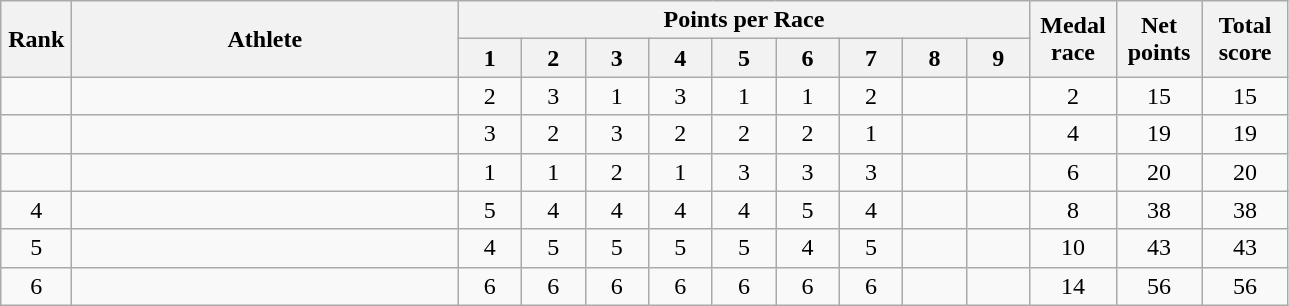<table | class="wikitable Sortable" style="text-align:center">
<tr>
<th rowspan="2" width=40>Rank</th>
<th rowspan="2" width=250>Athlete</th>
<th colspan="9">Points per Race</th>
<th rowspan="2" width=50>Medal race</th>
<th rowspan="2" width=50>Net points</th>
<th rowspan="2" width=50>Total score</th>
</tr>
<tr>
<th width=35>1</th>
<th width=35>2</th>
<th width=35>3</th>
<th width=35>4</th>
<th width=35>5</th>
<th width=35>6</th>
<th width=35>7</th>
<th width=35>8</th>
<th width=35>9</th>
</tr>
<tr>
<td></td>
<td align=left></td>
<td>2</td>
<td>3</td>
<td>1</td>
<td>3</td>
<td>1</td>
<td>1</td>
<td>2</td>
<td></td>
<td></td>
<td>2</td>
<td>15</td>
<td>15</td>
</tr>
<tr>
<td></td>
<td align=left></td>
<td>3</td>
<td>2</td>
<td>3</td>
<td>2</td>
<td>2</td>
<td>2</td>
<td>1</td>
<td></td>
<td></td>
<td>4</td>
<td>19</td>
<td>19</td>
</tr>
<tr>
<td></td>
<td align=left></td>
<td>1</td>
<td>1</td>
<td>2</td>
<td>1</td>
<td>3</td>
<td>3</td>
<td>3</td>
<td></td>
<td></td>
<td>6</td>
<td>20</td>
<td>20</td>
</tr>
<tr>
<td>4</td>
<td align=left></td>
<td>5</td>
<td>4</td>
<td>4</td>
<td>4</td>
<td>4</td>
<td>5</td>
<td>4</td>
<td></td>
<td></td>
<td>8</td>
<td>38</td>
<td>38</td>
</tr>
<tr>
<td>5</td>
<td align=left></td>
<td>4</td>
<td>5</td>
<td>5</td>
<td>5</td>
<td>5</td>
<td>4</td>
<td>5</td>
<td></td>
<td></td>
<td>10</td>
<td>43</td>
<td>43</td>
</tr>
<tr>
<td>6</td>
<td align=left></td>
<td>6</td>
<td>6</td>
<td>6</td>
<td>6</td>
<td>6</td>
<td>6</td>
<td>6</td>
<td></td>
<td></td>
<td>14</td>
<td>56</td>
<td>56</td>
</tr>
</table>
